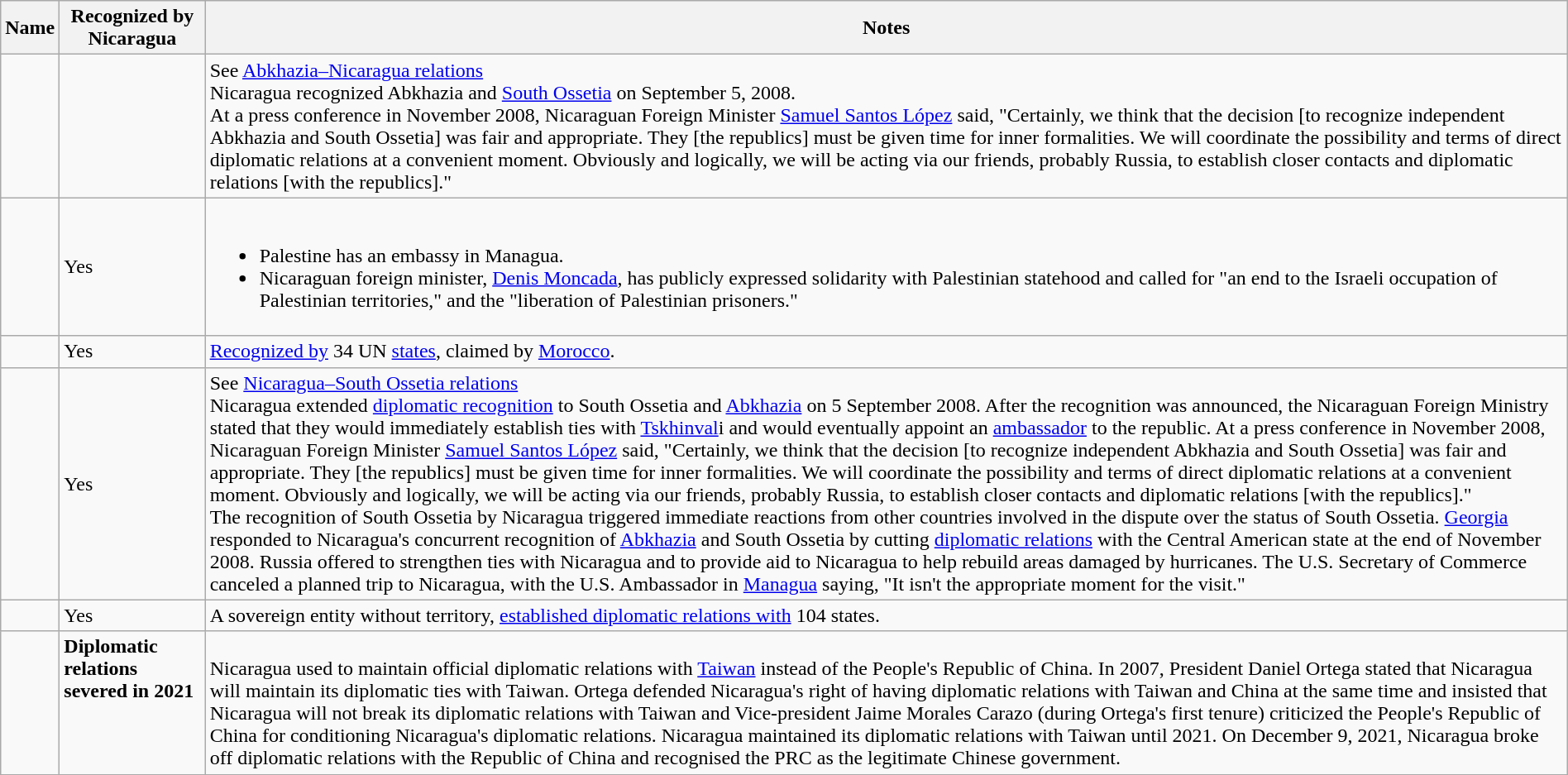<table class="wikitable" style="text-align:left; width:100%;">
<tr>
<th scope="col">Name</th>
<th scope="col">Recognized by Nicaragua</th>
<th scope="col">Notes</th>
</tr>
<tr>
<td></td>
<td></td>
<td>See <a href='#'>Abkhazia–Nicaragua relations</a><br>Nicaragua recognized Abkhazia and <a href='#'>South Ossetia</a> on September 5, 2008.<br>At a press conference in November 2008, Nicaraguan Foreign Minister <a href='#'>Samuel Santos López</a> said, "Certainly, we think that the decision [to recognize independent Abkhazia and South Ossetia] was fair and appropriate. They [the republics] must be given time for inner formalities. We will coordinate the possibility and terms of direct diplomatic relations at a convenient moment. Obviously and logically, we will be acting via our friends, probably Russia, to establish closer contacts and diplomatic relations [with the republics]."</td>
</tr>
<tr>
<td></td>
<td>Yes</td>
<td><br><ul><li>Palestine has an embassy in Managua.</li><li>Nicaraguan foreign minister, <a href='#'>Denis Moncada</a>, has publicly expressed solidarity with Palestinian statehood and called for "an end to the Israeli occupation of Palestinian territories," and the "liberation of Palestinian prisoners."</li></ul></td>
</tr>
<tr>
<td></td>
<td>Yes</td>
<td><a href='#'>Recognized by</a> 34 UN <a href='#'>states</a>, claimed by <a href='#'>Morocco</a>.</td>
</tr>
<tr>
<td></td>
<td>Yes</td>
<td>See <a href='#'>Nicaragua–South Ossetia relations</a><br>Nicaragua extended <a href='#'>diplomatic recognition</a> to South Ossetia and <a href='#'>Abkhazia</a> on 5 September 2008. After the recognition was announced, the Nicaraguan Foreign Ministry stated that they would immediately establish ties with <a href='#'>Tskhinval</a>i and would eventually appoint an <a href='#'>ambassador</a> to the republic. At a press conference in November 2008, Nicaraguan Foreign Minister <a href='#'>Samuel Santos López</a> said, "Certainly, we think that the decision [to recognize independent Abkhazia and South Ossetia] was fair and appropriate. They [the republics] must be given time for inner formalities. We will coordinate the possibility and terms of direct diplomatic relations at a convenient moment. Obviously and logically, we will be acting via our friends, probably Russia, to establish closer contacts and diplomatic relations [with the republics]."<br>The recognition of South Ossetia by Nicaragua triggered immediate reactions from other countries involved in the dispute over the status of South Ossetia. <a href='#'>Georgia</a> responded to Nicaragua's concurrent recognition of <a href='#'>Abkhazia</a> and South Ossetia by cutting <a href='#'>diplomatic relations</a> with the Central American state at the end of November 2008. Russia offered to strengthen ties with Nicaragua and to provide aid to Nicaragua to help rebuild areas damaged by hurricanes. The U.S. Secretary of Commerce canceled a planned trip to Nicaragua, with the U.S. Ambassador in <a href='#'>Managua</a> saying, "It isn't the appropriate moment for the visit."</td>
</tr>
<tr>
<td></td>
<td>Yes</td>
<td>A sovereign entity without territory, <a href='#'>established diplomatic relations with</a> 104 states.</td>
</tr>
<tr valign="top">
<td></td>
<td><strong>Diplomatic relations severed in 2021</strong></td>
<td><br>Nicaragua used to maintain official diplomatic relations with <a href='#'>Taiwan</a> instead of the People's Republic of China. In 2007, President Daniel Ortega stated that Nicaragua will maintain its diplomatic ties with Taiwan. Ortega defended Nicaragua's right of having diplomatic relations with Taiwan and China at the same time and insisted that Nicaragua will not break its diplomatic relations with Taiwan and Vice-president Jaime Morales Carazo (during Ortega's first tenure) criticized the People's Republic of China for conditioning Nicaragua's diplomatic relations. Nicaragua maintained its diplomatic relations with Taiwan until 2021. On December 9, 2021, Nicaragua broke off diplomatic relations with the Republic of China and recognised the PRC as the legitimate Chinese government.</td>
</tr>
</table>
